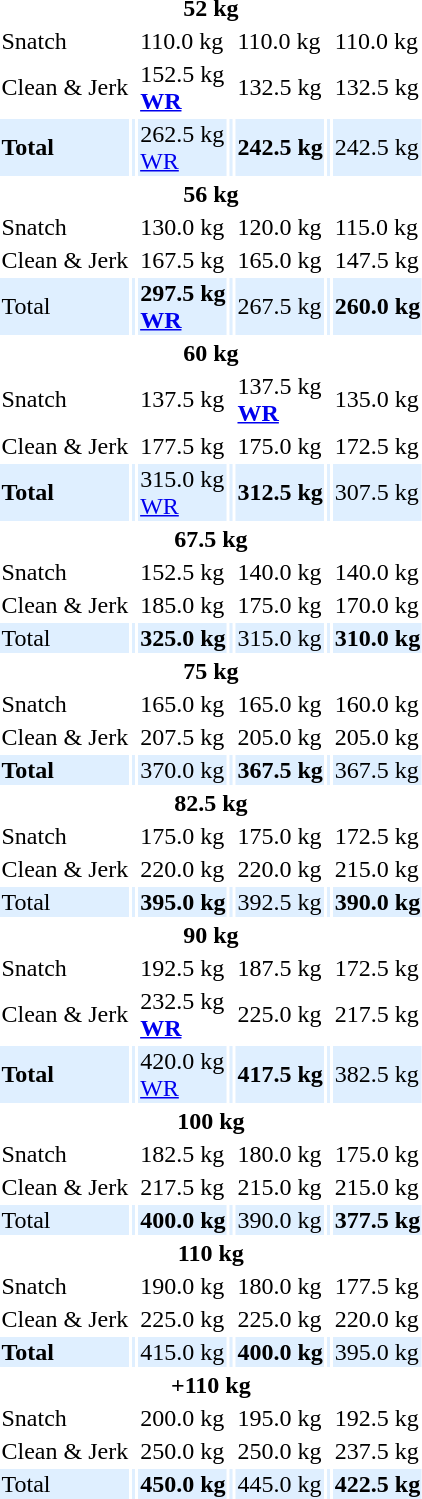<table>
<tr>
<th colspan=7>52 kg</th>
</tr>
<tr>
<td>Snatch</td>
<td></td>
<td>110.0 kg</td>
<td></td>
<td>110.0 kg</td>
<td></td>
<td>110.0 kg</td>
</tr>
<tr>
<td>Clean & Jerk</td>
<td></td>
<td>152.5 kg<br><strong><a href='#'>WR</a></strong></td>
<td></td>
<td>132.5 kg</td>
<td></td>
<td>132.5 kg</td>
</tr>
<tr bgcolor=#dfefff>
<td><strong>Total</strong></td>
<td><strong></td>
<td></strong>262.5 kg<strong><br></strong><a href='#'>WR</a><strong></td>
<td></strong></td>
<td><strong>242.5 kg</strong></td>
<td><strong></td>
<td></strong>242.5 kg<strong></td>
</tr>
<tr>
<th colspan=7>56 kg</th>
</tr>
<tr>
<td>Snatch</td>
<td></td>
<td>130.0 kg</td>
<td></td>
<td>120.0 kg</td>
<td></td>
<td>115.0 kg</td>
</tr>
<tr>
<td>Clean & Jerk</td>
<td></td>
<td>167.5 kg</td>
<td></td>
<td>165.0 kg</td>
<td></td>
<td>147.5 kg</td>
</tr>
<tr bgcolor=#dfefff>
<td></strong>Total<strong></td>
<td></strong></td>
<td><strong>297.5 kg</strong><br><strong><a href='#'>WR</a></strong></td>
<td><strong></td>
<td></strong>267.5 kg<strong></td>
<td></strong></td>
<td><strong>260.0 kg</strong></td>
</tr>
<tr>
<th colspan=7>60 kg</th>
</tr>
<tr>
<td>Snatch</td>
<td></td>
<td>137.5 kg</td>
<td></td>
<td>137.5 kg<br><strong><a href='#'>WR</a></strong></td>
<td></td>
<td>135.0 kg</td>
</tr>
<tr>
<td>Clean & Jerk</td>
<td></td>
<td>177.5 kg</td>
<td></td>
<td>175.0 kg</td>
<td></td>
<td>172.5 kg</td>
</tr>
<tr bgcolor=#dfefff>
<td><strong>Total</strong></td>
<td><strong></td>
<td></strong>315.0 kg<strong><br></strong><a href='#'>WR</a><strong></td>
<td></strong></td>
<td><strong>312.5 kg</strong></td>
<td><strong></td>
<td></strong>307.5 kg<strong></td>
</tr>
<tr>
<th colspan=7>67.5 kg</th>
</tr>
<tr>
<td>Snatch</td>
<td></td>
<td>152.5 kg</td>
<td></td>
<td>140.0 kg</td>
<td></td>
<td>140.0 kg</td>
</tr>
<tr>
<td>Clean & Jerk</td>
<td></td>
<td>185.0 kg</td>
<td></td>
<td>175.0 kg</td>
<td></td>
<td>170.0 kg</td>
</tr>
<tr bgcolor=#dfefff>
<td></strong>Total<strong></td>
<td></strong></td>
<td><strong>325.0 kg</strong></td>
<td><strong></td>
<td></strong>315.0 kg<strong></td>
<td></strong></td>
<td><strong>310.0 kg</strong></td>
</tr>
<tr>
<th colspan=7>75 kg</th>
</tr>
<tr>
<td>Snatch</td>
<td></td>
<td>165.0 kg</td>
<td></td>
<td>165.0 kg</td>
<td></td>
<td>160.0 kg</td>
</tr>
<tr>
<td>Clean & Jerk</td>
<td></td>
<td>207.5 kg</td>
<td></td>
<td>205.0 kg</td>
<td></td>
<td>205.0 kg</td>
</tr>
<tr bgcolor=#dfefff>
<td><strong>Total</strong></td>
<td><strong></td>
<td></strong>370.0 kg<strong></td>
<td></strong></td>
<td><strong>367.5 kg</strong></td>
<td><strong></td>
<td></strong>367.5 kg<strong></td>
</tr>
<tr>
<th colspan=7>82.5 kg</th>
</tr>
<tr>
<td>Snatch</td>
<td></td>
<td>175.0 kg</td>
<td></td>
<td>175.0 kg</td>
<td></td>
<td>172.5 kg</td>
</tr>
<tr>
<td>Clean & Jerk</td>
<td></td>
<td>220.0 kg</td>
<td></td>
<td>220.0 kg</td>
<td></td>
<td>215.0 kg</td>
</tr>
<tr bgcolor=#dfefff>
<td></strong>Total<strong></td>
<td></strong></td>
<td><strong>395.0 kg</strong></td>
<td><strong></td>
<td></strong>392.5 kg<strong></td>
<td></strong></td>
<td><strong>390.0 kg</strong></td>
</tr>
<tr>
<th colspan=7>90 kg</th>
</tr>
<tr>
<td>Snatch</td>
<td></td>
<td>192.5 kg</td>
<td></td>
<td>187.5 kg</td>
<td></td>
<td>172.5 kg</td>
</tr>
<tr>
<td>Clean & Jerk</td>
<td></td>
<td>232.5 kg<br><strong><a href='#'>WR</a></strong></td>
<td></td>
<td>225.0 kg</td>
<td></td>
<td>217.5 kg</td>
</tr>
<tr bgcolor=#dfefff>
<td><strong>Total</strong></td>
<td><strong></td>
<td></strong>420.0 kg<strong><br></strong><a href='#'>WR</a><strong></td>
<td></strong></td>
<td><strong>417.5 kg</strong></td>
<td><strong></td>
<td></strong>382.5 kg<strong></td>
</tr>
<tr>
<th colspan=7>100 kg</th>
</tr>
<tr>
<td>Snatch</td>
<td></td>
<td>182.5 kg</td>
<td></td>
<td>180.0 kg</td>
<td></td>
<td>175.0 kg</td>
</tr>
<tr>
<td>Clean & Jerk</td>
<td></td>
<td>217.5 kg</td>
<td></td>
<td>215.0 kg</td>
<td></td>
<td>215.0 kg</td>
</tr>
<tr bgcolor=#dfefff>
<td></strong>Total<strong></td>
<td></strong></td>
<td><strong>400.0 kg</strong></td>
<td><strong></td>
<td></strong>390.0 kg<strong></td>
<td></strong></td>
<td><strong>377.5 kg</strong></td>
</tr>
<tr>
<th colspan=7>110 kg</th>
</tr>
<tr>
<td>Snatch</td>
<td></td>
<td>190.0 kg</td>
<td></td>
<td>180.0 kg</td>
<td></td>
<td>177.5 kg</td>
</tr>
<tr>
<td>Clean & Jerk</td>
<td></td>
<td>225.0 kg</td>
<td></td>
<td>225.0 kg</td>
<td></td>
<td>220.0 kg</td>
</tr>
<tr bgcolor=#dfefff>
<td><strong>Total</strong></td>
<td><strong></td>
<td></strong>415.0 kg<strong></td>
<td></strong></td>
<td><strong>400.0 kg</strong></td>
<td><strong></td>
<td></strong>395.0 kg<strong></td>
</tr>
<tr>
<th colspan=7>+110 kg</th>
</tr>
<tr>
<td>Snatch</td>
<td></td>
<td>200.0 kg</td>
<td></td>
<td>195.0 kg</td>
<td></td>
<td>192.5 kg</td>
</tr>
<tr>
<td>Clean & Jerk</td>
<td></td>
<td>250.0 kg</td>
<td></td>
<td>250.0 kg</td>
<td></td>
<td>237.5 kg</td>
</tr>
<tr bgcolor=#dfefff>
<td></strong>Total<strong></td>
<td></strong></td>
<td><strong>450.0 kg</strong></td>
<td><strong></td>
<td></strong>445.0 kg<strong></td>
<td></strong></td>
<td><strong>422.5 kg</strong></td>
</tr>
</table>
